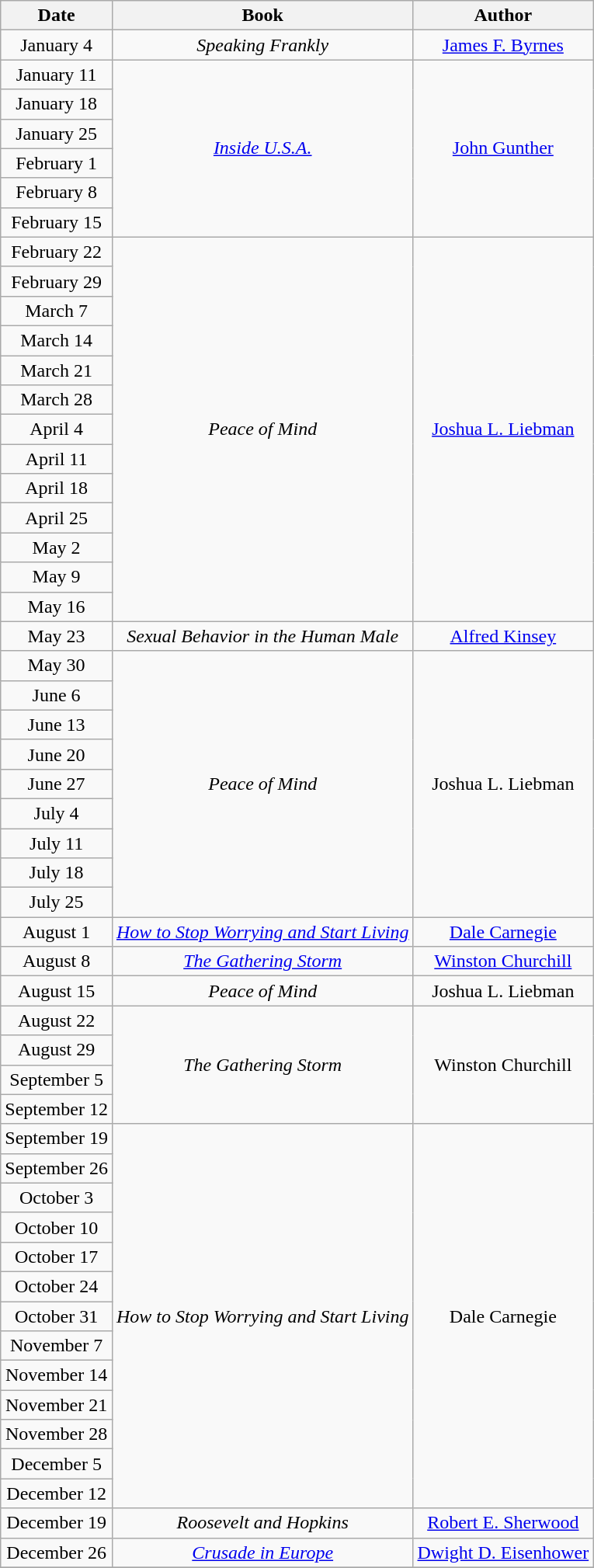<table class="wikitable sortable" style="text-align: center">
<tr>
<th>Date</th>
<th>Book</th>
<th>Author</th>
</tr>
<tr>
<td>January 4</td>
<td><em>Speaking Frankly</em></td>
<td><a href='#'>James F. Byrnes</a></td>
</tr>
<tr>
<td>January 11</td>
<td rowspan=6><em><a href='#'>Inside U.S.A.</a></em></td>
<td rowspan=6><a href='#'>John Gunther</a></td>
</tr>
<tr>
<td>January 18</td>
</tr>
<tr>
<td>January 25</td>
</tr>
<tr>
<td>February 1</td>
</tr>
<tr>
<td>February 8</td>
</tr>
<tr>
<td>February 15</td>
</tr>
<tr>
<td>February 22</td>
<td rowspan=13><em>Peace of Mind</em></td>
<td rowspan=13><a href='#'>Joshua L. Liebman</a></td>
</tr>
<tr>
<td>February 29</td>
</tr>
<tr>
<td>March 7</td>
</tr>
<tr>
<td>March 14</td>
</tr>
<tr>
<td>March 21</td>
</tr>
<tr>
<td>March 28</td>
</tr>
<tr>
<td>April 4</td>
</tr>
<tr>
<td>April 11</td>
</tr>
<tr>
<td>April 18</td>
</tr>
<tr>
<td>April 25</td>
</tr>
<tr>
<td>May 2</td>
</tr>
<tr>
<td>May 9</td>
</tr>
<tr>
<td>May 16</td>
</tr>
<tr>
<td>May 23</td>
<td><em>Sexual Behavior in the Human Male</em></td>
<td><a href='#'>Alfred Kinsey</a></td>
</tr>
<tr>
<td>May 30</td>
<td rowspan=9><em>Peace of Mind</em></td>
<td rowspan=9>Joshua L. Liebman</td>
</tr>
<tr>
<td>June 6</td>
</tr>
<tr>
<td>June 13</td>
</tr>
<tr>
<td>June 20</td>
</tr>
<tr>
<td>June 27</td>
</tr>
<tr>
<td>July 4</td>
</tr>
<tr>
<td>July 11</td>
</tr>
<tr>
<td>July 18</td>
</tr>
<tr>
<td>July 25</td>
</tr>
<tr>
<td>August 1</td>
<td><em><a href='#'>How to Stop Worrying and Start Living</a></em></td>
<td><a href='#'>Dale Carnegie</a></td>
</tr>
<tr>
<td>August 8</td>
<td><em><a href='#'>The Gathering Storm</a></em></td>
<td><a href='#'>Winston Churchill</a></td>
</tr>
<tr>
<td>August 15</td>
<td><em>Peace of Mind</em></td>
<td>Joshua L. Liebman</td>
</tr>
<tr>
<td>August 22</td>
<td rowspan=4><em>The Gathering Storm</em></td>
<td rowspan=4>Winston Churchill</td>
</tr>
<tr>
<td>August 29</td>
</tr>
<tr>
<td>September 5</td>
</tr>
<tr>
<td>September 12</td>
</tr>
<tr>
<td>September 19</td>
<td rowspan=13><em>How to Stop Worrying and Start Living</em></td>
<td rowspan=13>Dale Carnegie</td>
</tr>
<tr>
<td>September 26</td>
</tr>
<tr>
<td>October 3</td>
</tr>
<tr>
<td>October 10</td>
</tr>
<tr>
<td>October 17</td>
</tr>
<tr>
<td>October 24</td>
</tr>
<tr>
<td>October 31</td>
</tr>
<tr>
<td>November 7</td>
</tr>
<tr>
<td>November 14</td>
</tr>
<tr>
<td>November 21</td>
</tr>
<tr>
<td>November 28</td>
</tr>
<tr>
<td>December 5</td>
</tr>
<tr>
<td>December 12</td>
</tr>
<tr>
<td>December 19</td>
<td><em>Roosevelt and Hopkins</em></td>
<td><a href='#'>Robert E. Sherwood</a></td>
</tr>
<tr>
<td>December 26</td>
<td><em><a href='#'>Crusade in Europe</a></em></td>
<td><a href='#'>Dwight D. Eisenhower</a></td>
</tr>
<tr>
</tr>
</table>
